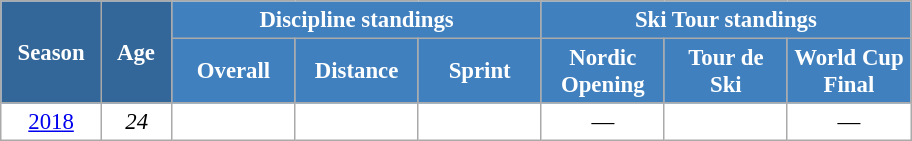<table class="wikitable" style="font-size:95%; text-align:center; border:grey solid 1px; border-collapse:collapse; background:#ffffff;">
<tr>
<th style="background-color:#369; color:white; width:60px;" rowspan="2"> Season </th>
<th style="background-color:#369; color:white; width:40px;" rowspan="2"> Age </th>
<th style="background-color:#4180be; color:white;" colspan="3">Discipline standings</th>
<th style="background-color:#4180be; color:white;" colspan="3">Ski Tour standings</th>
</tr>
<tr>
<th style="background-color:#4180be; color:white; width:75px;">Overall</th>
<th style="background-color:#4180be; color:white; width:75px;">Distance</th>
<th style="background-color:#4180be; color:white; width:75px;">Sprint</th>
<th style="background-color:#4180be; color:white; width:75px;">Nordic<br>Opening</th>
<th style="background-color:#4180be; color:white; width:75px;">Tour de<br>Ski</th>
<th style="background-color:#4180be; color:white; width:75px;">World Cup<br>Final</th>
</tr>
<tr>
<td><a href='#'>2018</a></td>
<td><em>24</em></td>
<td></td>
<td></td>
<td></td>
<td>—</td>
<td></td>
<td>—</td>
</tr>
</table>
